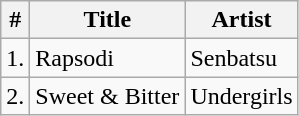<table class="wikitable">
<tr>
<th>#</th>
<th>Title</th>
<th>Artist</th>
</tr>
<tr>
<td>1.</td>
<td>Rapsodi</td>
<td>Senbatsu</td>
</tr>
<tr>
<td>2.</td>
<td>Sweet & Bitter</td>
<td>Undergirls</td>
</tr>
</table>
